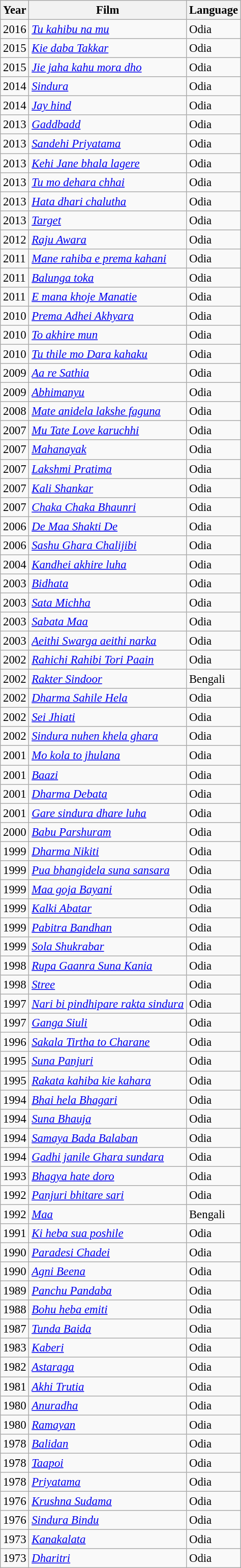<table class="wikitable" style="font-size:95%;">
<tr>
<th>Year</th>
<th>Film</th>
<th>Language</th>
</tr>
<tr>
<td>2016</td>
<td><em><a href='#'>Tu kahibu na mu </a></em></td>
<td>Odia</td>
</tr>
<tr>
<td>2015</td>
<td><em><a href='#'>Kie daba Takkar</a></em></td>
<td>Odia</td>
</tr>
<tr>
<td>2015</td>
<td><em><a href='#'>Jie jaha kahu mora dho</a></em></td>
<td>Odia</td>
</tr>
<tr>
<td>2014</td>
<td><em><a href='#'>Sindura</a></em></td>
<td>Odia</td>
</tr>
<tr>
<td>2014</td>
<td><em><a href='#'>Jay hind</a></em></td>
<td>Odia</td>
</tr>
<tr>
<td>2013</td>
<td><em><a href='#'>Gaddbadd</a></em></td>
<td>Odia</td>
</tr>
<tr>
<td>2013</td>
<td><em><a href='#'>Sandehi Priyatama</a></em></td>
<td>Odia</td>
</tr>
<tr>
<td>2013</td>
<td><em><a href='#'>Kehi Jane bhala lagere</a></em></td>
<td>Odia</td>
</tr>
<tr>
<td>2013</td>
<td><em><a href='#'>Tu mo dehara chhai </a></em></td>
<td>Odia</td>
</tr>
<tr>
<td>2013</td>
<td><em><a href='#'>Hata dhari chalutha</a></em></td>
<td>Odia</td>
</tr>
<tr>
<td>2013</td>
<td><em><a href='#'>Target</a></em></td>
<td>Odia</td>
</tr>
<tr>
<td>2012</td>
<td><em><a href='#'>Raju Awara</a></em></td>
<td>Odia</td>
</tr>
<tr>
<td>2011</td>
<td><em><a href='#'>Mane rahiba e prema kahani</a></em></td>
<td>Odia</td>
</tr>
<tr>
<td>2011</td>
<td><em><a href='#'>Balunga toka</a></em></td>
<td>Odia</td>
</tr>
<tr>
<td>2011</td>
<td><em><a href='#'>E mana khoje Manatie</a></em></td>
<td>Odia</td>
</tr>
<tr>
<td>2010</td>
<td><em><a href='#'>Prema Adhei Akhyara</a></em></td>
<td>Odia</td>
</tr>
<tr>
<td>2010</td>
<td><em><a href='#'>To akhire mun</a></em></td>
<td>Odia</td>
</tr>
<tr>
<td>2010</td>
<td><em><a href='#'>Tu thile mo Dara kahaku</a></em></td>
<td>Odia</td>
</tr>
<tr>
<td>2009</td>
<td><em><a href='#'>Aa re Sathia</a></em></td>
<td>Odia</td>
</tr>
<tr>
<td>2009</td>
<td><em><a href='#'>Abhimanyu</a></em></td>
<td>Odia</td>
</tr>
<tr>
<td>2008</td>
<td><em><a href='#'>Mate anidela lakshe faguna</a></em></td>
<td>Odia</td>
</tr>
<tr>
<td>2007</td>
<td><em><a href='#'>Mu Tate Love karuchhi</a></em></td>
<td>Odia</td>
</tr>
<tr>
<td>2007</td>
<td><em><a href='#'>Mahanayak</a></em></td>
<td>Odia</td>
</tr>
<tr>
<td>2007</td>
<td><em><a href='#'>Lakshmi Pratima</a></em></td>
<td>Odia</td>
</tr>
<tr>
<td>2007</td>
<td><em><a href='#'>Kali Shankar</a></em></td>
<td>Odia</td>
</tr>
<tr>
<td>2007</td>
<td><em><a href='#'>Chaka Chaka Bhaunri</a></em></td>
<td>Odia</td>
</tr>
<tr>
<td>2006</td>
<td><em><a href='#'>De Maa Shakti De</a></em></td>
<td>Odia</td>
</tr>
<tr>
<td>2006</td>
<td><em><a href='#'>Sashu Ghara Chalijibi</a></em></td>
<td>Odia</td>
</tr>
<tr>
<td>2004</td>
<td><em><a href='#'>Kandhei akhire luha</a></em></td>
<td>Odia</td>
</tr>
<tr>
<td>2003</td>
<td><em><a href='#'>Bidhata</a></em></td>
<td>Odia</td>
</tr>
<tr>
<td>2003</td>
<td><em><a href='#'>Sata Michha</a></em></td>
<td>Odia</td>
</tr>
<tr>
<td>2003</td>
<td><em><a href='#'>Sabata Maa</a></em></td>
<td>Odia</td>
</tr>
<tr>
<td>2003</td>
<td><em><a href='#'>Aeithi Swarga aeithi narka</a></em></td>
<td>Odia</td>
</tr>
<tr>
<td>2002</td>
<td><em><a href='#'>Rahichi Rahibi Tori Paain</a></em></td>
<td>Odia</td>
</tr>
<tr>
<td>2002</td>
<td><em><a href='#'>Rakter Sindoor</a></em></td>
<td>Bengali</td>
</tr>
<tr>
<td>2002</td>
<td><em><a href='#'>Dharma Sahile Hela</a></em></td>
<td>Odia</td>
</tr>
<tr>
<td>2002</td>
<td><em><a href='#'>Sei Jhiati</a></em></td>
<td>Odia</td>
</tr>
<tr>
<td>2002</td>
<td><em><a href='#'>Sindura nuhen khela ghara</a></em></td>
<td>Odia</td>
</tr>
<tr>
<td>2001</td>
<td><em><a href='#'>Mo kola to jhulana</a></em></td>
<td>Odia</td>
</tr>
<tr>
<td>2001</td>
<td><em><a href='#'>Baazi</a></em></td>
<td>Odia</td>
</tr>
<tr>
<td>2001</td>
<td><em><a href='#'>Dharma Debata</a></em></td>
<td>Odia</td>
</tr>
<tr>
<td>2001</td>
<td><em><a href='#'>Gare sindura dhare luha</a></em></td>
<td>Odia</td>
</tr>
<tr>
<td>2000</td>
<td><em><a href='#'>Babu Parshuram</a></em></td>
<td>Odia</td>
</tr>
<tr>
<td>1999</td>
<td><em><a href='#'>Dharma Nikiti</a></em></td>
<td>Odia</td>
</tr>
<tr>
<td>1999</td>
<td><em><a href='#'>Pua bhangidela suna sansara</a></em></td>
<td>Odia</td>
</tr>
<tr>
<td>1999</td>
<td><em><a href='#'>Maa goja Bayani</a></em></td>
<td>Odia</td>
</tr>
<tr>
<td>1999</td>
<td><em><a href='#'>Kalki Abatar</a></em></td>
<td>Odia</td>
</tr>
<tr>
<td>1999</td>
<td><em><a href='#'>Pabitra Bandhan</a></em></td>
<td>Odia</td>
</tr>
<tr>
<td>1999</td>
<td><em><a href='#'>Sola Shukrabar</a></em></td>
<td>Odia</td>
</tr>
<tr>
<td>1998</td>
<td><em><a href='#'>Rupa Gaanra Suna Kania</a></em></td>
<td>Odia</td>
</tr>
<tr>
<td>1998</td>
<td><em><a href='#'>Stree</a></em></td>
<td>Odia</td>
</tr>
<tr>
<td>1997</td>
<td><em><a href='#'>Nari bi pindhipare rakta sindura</a></em></td>
<td>Odia</td>
</tr>
<tr>
<td>1997</td>
<td><em><a href='#'>Ganga Siuli</a></em></td>
<td>Odia</td>
</tr>
<tr>
<td>1996</td>
<td><em><a href='#'>Sakala Tirtha to Charane</a></em></td>
<td>Odia</td>
</tr>
<tr>
<td>1995</td>
<td><em><a href='#'>Suna Panjuri</a></em></td>
<td>Odia</td>
</tr>
<tr>
<td>1995</td>
<td><em><a href='#'>Rakata kahiba kie kahara</a></em></td>
<td>Odia</td>
</tr>
<tr>
<td>1994</td>
<td><em><a href='#'>Bhai hela Bhagari</a></em></td>
<td>Odia</td>
</tr>
<tr>
<td>1994</td>
<td><em><a href='#'>Suna Bhauja</a></em></td>
<td>Odia</td>
</tr>
<tr>
<td>1994</td>
<td><em><a href='#'>Samaya Bada Balaban</a></em></td>
<td>Odia</td>
</tr>
<tr>
<td>1994</td>
<td><em><a href='#'>Gadhi janile Ghara sundara</a></em></td>
<td>Odia</td>
</tr>
<tr>
<td>1993</td>
<td><em><a href='#'>Bhagya hate doro</a></em></td>
<td>Odia</td>
</tr>
<tr>
<td>1992</td>
<td><em><a href='#'>Panjuri bhitare sari</a></em></td>
<td>Odia</td>
</tr>
<tr>
<td>1992</td>
<td><em><a href='#'>Maa</a></em></td>
<td>Bengali</td>
</tr>
<tr>
<td>1991</td>
<td><em><a href='#'>Ki heba sua poshile</a></em></td>
<td>Odia</td>
</tr>
<tr>
<td>1990</td>
<td><em><a href='#'>Paradesi Chadei</a></em></td>
<td>Odia</td>
</tr>
<tr>
<td>1990</td>
<td><em><a href='#'>Agni Beena</a></em></td>
<td>Odia</td>
</tr>
<tr>
<td>1989</td>
<td><em><a href='#'>Panchu Pandaba</a></em></td>
<td>Odia</td>
</tr>
<tr>
<td>1988</td>
<td><em><a href='#'>Bohu heba emiti</a></em></td>
<td>Odia</td>
</tr>
<tr>
<td>1987</td>
<td><em><a href='#'>Tunda Baida</a></em></td>
<td>Odia</td>
</tr>
<tr>
<td>1983</td>
<td><em><a href='#'>Kaberi</a></em></td>
<td>Odia</td>
</tr>
<tr>
<td>1982</td>
<td><em><a href='#'>Astaraga</a></em></td>
<td>Odia</td>
</tr>
<tr>
<td>1981</td>
<td><em><a href='#'>Akhi Trutia</a></em></td>
<td>Odia</td>
</tr>
<tr>
<td>1980</td>
<td><em><a href='#'>Anuradha</a></em></td>
<td>Odia</td>
</tr>
<tr>
<td>1980</td>
<td><em><a href='#'>Ramayan</a></em></td>
<td>Odia</td>
</tr>
<tr>
<td>1978</td>
<td><em><a href='#'>Balidan</a></em></td>
<td>Odia</td>
</tr>
<tr>
<td>1978</td>
<td><em><a href='#'>Taapoi</a></em></td>
<td>Odia</td>
</tr>
<tr>
<td>1978</td>
<td><em><a href='#'>Priyatama</a></em></td>
<td>Odia</td>
</tr>
<tr>
<td>1976</td>
<td><em><a href='#'>Krushna Sudama</a></em></td>
<td>Odia</td>
</tr>
<tr>
<td>1976</td>
<td><em><a href='#'>Sindura Bindu</a></em></td>
<td>Odia</td>
</tr>
<tr>
<td>1973</td>
<td><em><a href='#'>Kanakalata</a></em></td>
<td>Odia</td>
</tr>
<tr>
<td>1973</td>
<td><em><a href='#'>Dharitri</a></em></td>
<td>Odia</td>
</tr>
</table>
